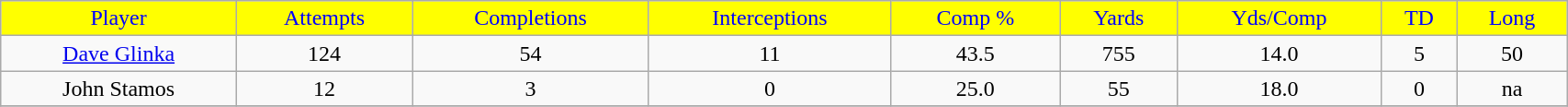<table class="wikitable" width="90%">
<tr align="center" style="background:yellow;color:blue;">
<td>Player</td>
<td>Attempts</td>
<td>Completions</td>
<td>Interceptions</td>
<td>Comp %</td>
<td>Yards</td>
<td>Yds/Comp</td>
<td>TD</td>
<td>Long</td>
</tr>
<tr align="center" bgcolor="">
<td><a href='#'>Dave Glinka</a></td>
<td>124</td>
<td>54</td>
<td>11</td>
<td>43.5</td>
<td>755</td>
<td>14.0</td>
<td>5</td>
<td>50</td>
</tr>
<tr align="center" bgcolor="">
<td>John Stamos</td>
<td>12</td>
<td>3</td>
<td>0</td>
<td>25.0</td>
<td>55</td>
<td>18.0</td>
<td>0</td>
<td>na</td>
</tr>
<tr>
</tr>
</table>
